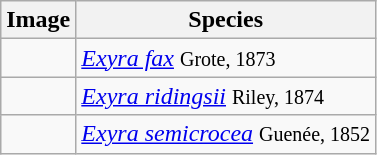<table class="wikitable">
<tr>
<th>Image</th>
<th>Species</th>
</tr>
<tr>
<td></td>
<td><em><a href='#'>Exyra fax</a></em> <small>Grote, 1873</small></td>
</tr>
<tr>
<td></td>
<td><em><a href='#'>Exyra ridingsii</a></em> <small>Riley, 1874</small></td>
</tr>
<tr>
<td></td>
<td><em><a href='#'>Exyra semicrocea</a></em> <small>Guenée, 1852</small></td>
</tr>
</table>
